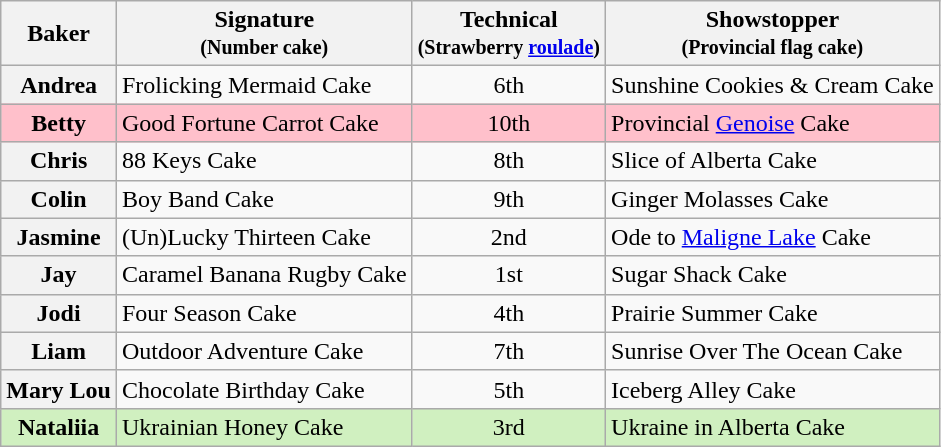<table class="wikitable sortable" style="text-align:left;">
<tr>
<th scope="col">Baker</th>
<th scope="col" class="unsortable">Signature<br><small>(Number cake)</small></th>
<th scope="col">Technical<br><small>(Strawberry <a href='#'>roulade</a>)</small></th>
<th scope="col" class="unsortable">Showstopper<br><small>(Provincial flag cake)</small></th>
</tr>
<tr>
<th scope="row">Andrea</th>
<td>Frolicking Mermaid Cake</td>
<td align="center">6th</td>
<td>Sunshine Cookies & Cream Cake</td>
</tr>
<tr style="background:pink;">
<th scope="row" style="background:pink;">Betty</th>
<td>Good Fortune Carrot Cake</td>
<td align="center">10th</td>
<td>Provincial <a href='#'>Genoise</a> Cake</td>
</tr>
<tr>
<th scope="row">Chris</th>
<td>88 Keys Cake</td>
<td align="center">8th</td>
<td>Slice of Alberta Cake</td>
</tr>
<tr>
<th scope="row">Colin</th>
<td>Boy Band Cake</td>
<td align="center">9th</td>
<td>Ginger Molasses Cake</td>
</tr>
<tr>
<th scope="row">Jasmine</th>
<td>(Un)Lucky Thirteen Cake</td>
<td align="center">2nd</td>
<td>Ode to <a href='#'>Maligne Lake</a> Cake</td>
</tr>
<tr>
<th scope="row">Jay</th>
<td>Caramel Banana Rugby Cake</td>
<td align="center">1st</td>
<td>Sugar Shack Cake</td>
</tr>
<tr>
<th scope="row">Jodi</th>
<td>Four Season Cake</td>
<td align="center">4th</td>
<td>Prairie Summer Cake</td>
</tr>
<tr>
<th scope="row">Liam</th>
<td>Outdoor Adventure Cake</td>
<td align="center">7th</td>
<td>Sunrise Over The Ocean Cake</td>
</tr>
<tr>
<th scope="row">Mary Lou</th>
<td>Chocolate Birthday Cake</td>
<td align="center">5th</td>
<td>Iceberg Alley Cake</td>
</tr>
<tr style="background:#d0f0c0;">
<th scope="row" style="background:#d0f0c0;">Nataliia</th>
<td>Ukrainian Honey Cake</td>
<td align="center">3rd</td>
<td>Ukraine in Alberta Cake</td>
</tr>
</table>
